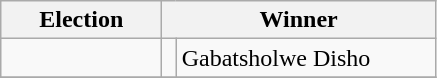<table class=wikitable>
<tr>
<th width=100>Election</th>
<th width=175 colspan=2>Winner</th>
</tr>
<tr>
<td></td>
<td bgcolor=></td>
<td>Gabatsholwe Disho</td>
</tr>
<tr>
</tr>
</table>
